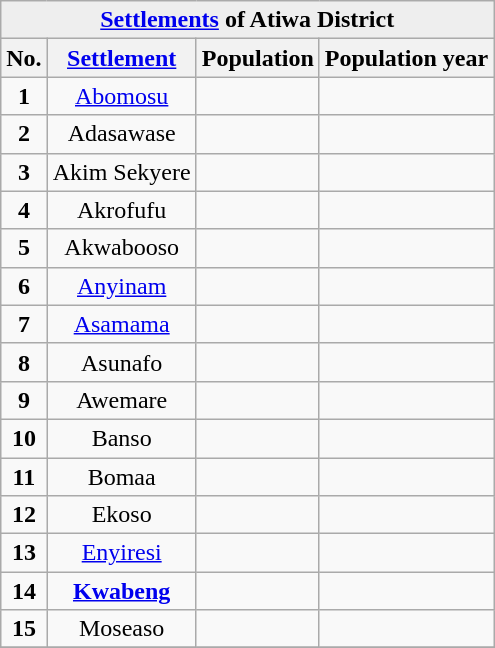<table class="wikitable sortable" style="text-align: centre;">
<tr bgcolor=#EEEEEE>
<td align=center colspan=4><strong><a href='#'>Settlements</a> of Atiwa District</strong></td>
</tr>
<tr ">
<th class="unsortable">No.</th>
<th class="unsortable"><a href='#'>Settlement</a></th>
<th class="unsortable">Population</th>
<th class="unsortable">Population year</th>
</tr>
<tr>
<td align=center><strong>1</strong></td>
<td align=center><a href='#'>Abomosu</a></td>
<td align=center></td>
<td align=center></td>
</tr>
<tr>
<td align=center><strong>2</strong></td>
<td align=center>Adasawase</td>
<td align=center></td>
<td align=center></td>
</tr>
<tr>
<td align=center><strong>3</strong></td>
<td align=center>Akim Sekyere</td>
<td align=center></td>
<td align=center></td>
</tr>
<tr>
<td align=center><strong>4</strong></td>
<td align=center>Akrofufu</td>
<td align=center></td>
<td align=center></td>
</tr>
<tr>
<td align=center><strong>5</strong></td>
<td align=center>Akwabooso</td>
<td align=center></td>
<td align=center></td>
</tr>
<tr>
<td align=center><strong>6</strong></td>
<td align=center><a href='#'>Anyinam</a></td>
<td align=center></td>
<td align=center></td>
</tr>
<tr>
<td align=center><strong>7</strong></td>
<td align=center><a href='#'>Asamama</a></td>
<td align=center></td>
<td align=center></td>
</tr>
<tr>
<td align=center><strong>8</strong></td>
<td align=center>Asunafo</td>
<td align=center></td>
<td align=center></td>
</tr>
<tr>
<td align=center><strong>9</strong></td>
<td align=center>Awemare</td>
<td align=center></td>
<td align=center></td>
</tr>
<tr>
<td align=center><strong>10</strong></td>
<td align=center>Banso</td>
<td align=center></td>
<td align=center></td>
</tr>
<tr>
<td align=center><strong>11</strong></td>
<td align=center>Bomaa</td>
<td align=center></td>
<td align=center></td>
</tr>
<tr>
<td align=center><strong>12</strong></td>
<td align=center>Ekoso</td>
<td align=center></td>
<td align=center></td>
</tr>
<tr>
<td align=center><strong>13</strong></td>
<td align=center><a href='#'>Enyiresi</a></td>
<td align=center></td>
<td align=center></td>
</tr>
<tr>
<td align=center><strong>14</strong></td>
<td align=center><strong><a href='#'>Kwabeng</a></strong></td>
<td align=center></td>
<td align=center></td>
</tr>
<tr>
<td align=center><strong>15</strong></td>
<td align=center>Moseaso</td>
<td align=center></td>
<td align=center></td>
</tr>
<tr>
</tr>
</table>
